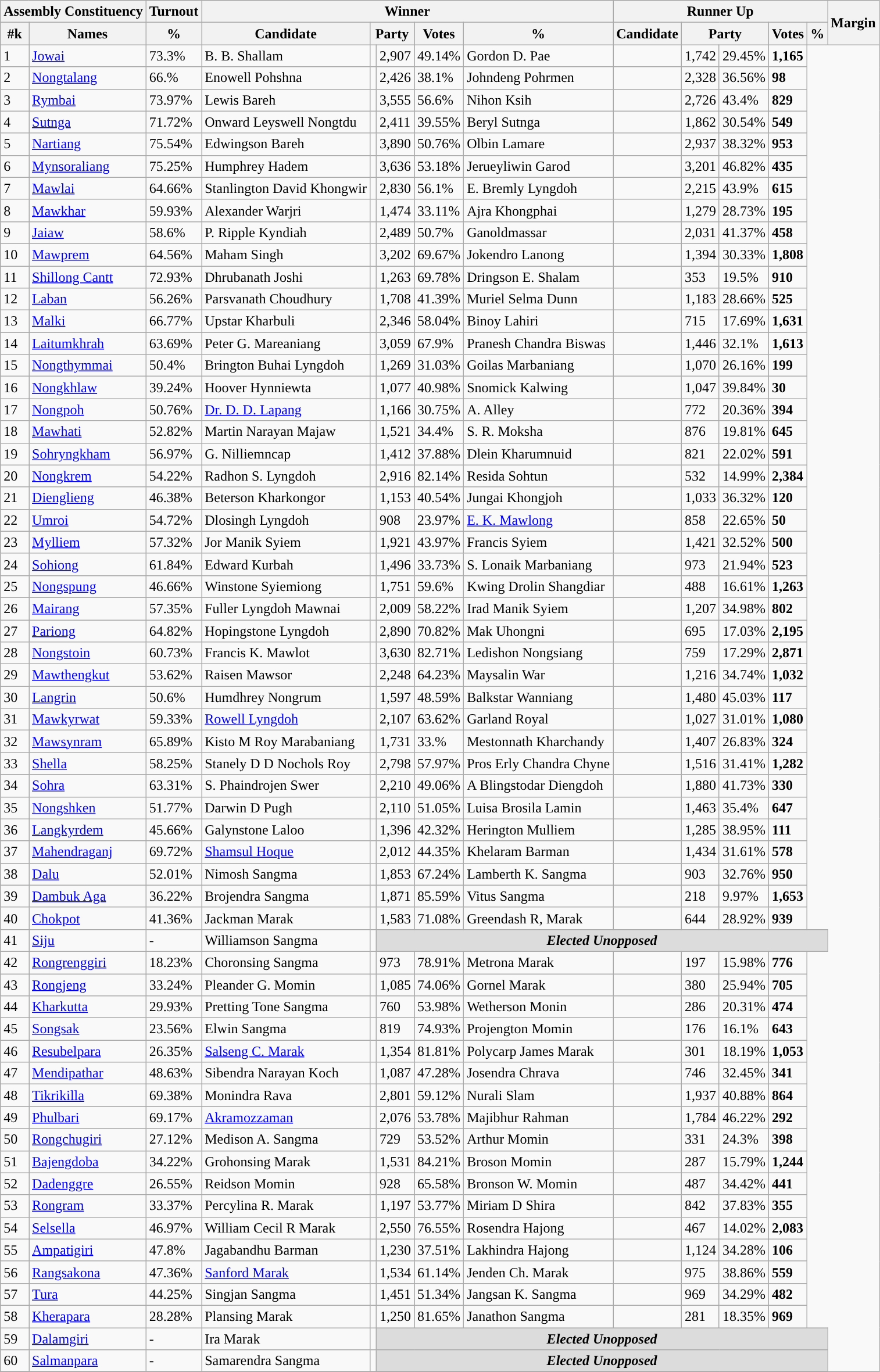<table class="wikitable sortable">
<tr>
<th colspan="2">Assembly Constituency</th>
<th>Turnout</th>
<th colspan="5">Winner</th>
<th colspan="5">Runner Up</th>
<th rowspan="2" data-sort-type=number>Margin</th>
</tr>
<tr>
<th>#k</th>
<th>Names</th>
<th>%</th>
<th>Candidate</th>
<th colspan="2">Party</th>
<th data-sort-type=number>Votes</th>
<th>%</th>
<th>Candidate</th>
<th colspan="2">Party</th>
<th data-sort-type=number>Votes</th>
<th>%</th>
</tr>
<tr>
<td>1</td>
<td><a href='#'>Jowai</a></td>
<td>73.3%</td>
<td>B. B. Shallam</td>
<td></td>
<td>2,907</td>
<td>49.14%</td>
<td>Gordon D. Pae</td>
<td></td>
<td>1,742</td>
<td>29.45%</td>
<td style="background:"><span><strong>1,165</strong></span></td>
</tr>
<tr>
<td>2</td>
<td><a href='#'>Nongtalang</a></td>
<td>66.%</td>
<td>Enowell Pohshna</td>
<td></td>
<td>2,426</td>
<td>38.1%</td>
<td>Johndeng Pohrmen</td>
<td></td>
<td>2,328</td>
<td>36.56%</td>
<td style="background:"><span><strong>98</strong></span></td>
</tr>
<tr>
<td>3</td>
<td><a href='#'>Rymbai</a></td>
<td>73.97%</td>
<td>Lewis Bareh</td>
<td></td>
<td>3,555</td>
<td>56.6%</td>
<td>Nihon Ksih</td>
<td></td>
<td>2,726</td>
<td>43.4%</td>
<td style="background:"><span><strong>829</strong></span></td>
</tr>
<tr>
<td>4</td>
<td><a href='#'>Sutnga</a></td>
<td>71.72%</td>
<td>Onward Leyswell Nongtdu</td>
<td></td>
<td>2,411</td>
<td>39.55%</td>
<td>Beryl Sutnga</td>
<td></td>
<td>1,862</td>
<td>30.54%</td>
<td style="background:"><span><strong>549</strong></span></td>
</tr>
<tr>
<td>5</td>
<td><a href='#'>Nartiang</a></td>
<td>75.54%</td>
<td>Edwingson Bareh</td>
<td></td>
<td>3,890</td>
<td>50.76%</td>
<td>Olbin Lamare</td>
<td></td>
<td>2,937</td>
<td>38.32%</td>
<td style="background:"><span><strong>953</strong></span></td>
</tr>
<tr>
<td>6</td>
<td><a href='#'>Mynsoraliang</a></td>
<td>75.25%</td>
<td>Humphrey Hadem</td>
<td></td>
<td>3,636</td>
<td>53.18%</td>
<td>Jerueyliwin Garod</td>
<td></td>
<td>3,201</td>
<td>46.82%</td>
<td style="background:"><span><strong>435</strong></span></td>
</tr>
<tr>
<td>7</td>
<td><a href='#'>Mawlai</a></td>
<td>64.66%</td>
<td>Stanlington David Khongwir</td>
<td></td>
<td>2,830</td>
<td>56.1%</td>
<td>E. Bremly Lyngdoh</td>
<td></td>
<td>2,215</td>
<td>43.9%</td>
<td style="background:"><span><strong>615</strong></span></td>
</tr>
<tr>
<td>8</td>
<td><a href='#'>Mawkhar</a></td>
<td>59.93%</td>
<td>Alexander Warjri</td>
<td></td>
<td>1,474</td>
<td>33.11%</td>
<td>Ajra Khongphai</td>
<td></td>
<td>1,279</td>
<td>28.73%</td>
<td style="background:"><span><strong>195</strong></span></td>
</tr>
<tr>
<td>9</td>
<td><a href='#'>Jaiaw</a></td>
<td>58.6%</td>
<td>P. Ripple Kyndiah</td>
<td></td>
<td>2,489</td>
<td>50.7%</td>
<td>Ganoldmassar</td>
<td></td>
<td>2,031</td>
<td>41.37%</td>
<td style="background:"><span><strong>458</strong></span></td>
</tr>
<tr>
<td>10</td>
<td><a href='#'>Mawprem</a></td>
<td>64.56%</td>
<td>Maham Singh</td>
<td></td>
<td>3,202</td>
<td>69.67%</td>
<td>Jokendro Lanong</td>
<td></td>
<td>1,394</td>
<td>30.33%</td>
<td style="background:"><span><strong>1,808</strong></span></td>
</tr>
<tr>
<td>11</td>
<td><a href='#'>Shillong Cantt</a></td>
<td>72.93%</td>
<td>Dhrubanath Joshi</td>
<td></td>
<td>1,263</td>
<td>69.78%</td>
<td>Dringson E. Shalam</td>
<td></td>
<td>353</td>
<td>19.5%</td>
<td style="background:"><span><strong>910</strong></span></td>
</tr>
<tr>
<td>12</td>
<td><a href='#'>Laban</a></td>
<td>56.26%</td>
<td>Parsvanath Choudhury</td>
<td></td>
<td>1,708</td>
<td>41.39%</td>
<td>Muriel Selma Dunn</td>
<td></td>
<td>1,183</td>
<td>28.66%</td>
<td style="background:"><span><strong>525</strong></span></td>
</tr>
<tr>
<td>13</td>
<td><a href='#'>Malki</a></td>
<td>66.77%</td>
<td>Upstar Kharbuli</td>
<td></td>
<td>2,346</td>
<td>58.04%</td>
<td>Binoy Lahiri</td>
<td></td>
<td>715</td>
<td>17.69%</td>
<td style="background:"><span><strong>1,631</strong></span></td>
</tr>
<tr>
<td>14</td>
<td><a href='#'>Laitumkhrah</a></td>
<td>63.69%</td>
<td>Peter G. Mareaniang</td>
<td></td>
<td>3,059</td>
<td>67.9%</td>
<td>Pranesh Chandra Biswas</td>
<td></td>
<td>1,446</td>
<td>32.1%</td>
<td style="background:"><span><strong>1,613</strong></span></td>
</tr>
<tr>
<td>15</td>
<td><a href='#'>Nongthymmai</a></td>
<td>50.4%</td>
<td>Brington Buhai Lyngdoh</td>
<td></td>
<td>1,269</td>
<td>31.03%</td>
<td>Goilas Marbaniang</td>
<td></td>
<td>1,070</td>
<td>26.16%</td>
<td style="background:"><span><strong>199</strong></span></td>
</tr>
<tr>
<td>16</td>
<td><a href='#'>Nongkhlaw</a></td>
<td>39.24%</td>
<td>Hoover Hynniewta</td>
<td></td>
<td>1,077</td>
<td>40.98%</td>
<td>Snomick Kalwing</td>
<td></td>
<td>1,047</td>
<td>39.84%</td>
<td style="background:"><span><strong>30</strong></span></td>
</tr>
<tr>
<td>17</td>
<td><a href='#'>Nongpoh</a></td>
<td>50.76%</td>
<td><a href='#'>Dr. D. D. Lapang</a></td>
<td></td>
<td>1,166</td>
<td>30.75%</td>
<td>A. Alley</td>
<td></td>
<td>772</td>
<td>20.36%</td>
<td style="background:"><span><strong>394</strong></span></td>
</tr>
<tr>
<td>18</td>
<td><a href='#'>Mawhati</a></td>
<td>52.82%</td>
<td>Martin Narayan Majaw</td>
<td></td>
<td>1,521</td>
<td>34.4%</td>
<td>S. R. Moksha</td>
<td></td>
<td>876</td>
<td>19.81%</td>
<td style="background:"><span><strong>645</strong></span></td>
</tr>
<tr>
<td>19</td>
<td><a href='#'>Sohryngkham</a></td>
<td>56.97%</td>
<td>G. Nilliemncap</td>
<td></td>
<td>1,412</td>
<td>37.88%</td>
<td>Dlein Kharumnuid</td>
<td></td>
<td>821</td>
<td>22.02%</td>
<td style="background:"><span><strong>591</strong></span></td>
</tr>
<tr>
<td>20</td>
<td><a href='#'>Nongkrem</a></td>
<td>54.22%</td>
<td>Radhon S. Lyngdoh</td>
<td></td>
<td>2,916</td>
<td>82.14%</td>
<td>Resida Sohtun</td>
<td></td>
<td>532</td>
<td>14.99%</td>
<td style="background:"><span><strong>2,384</strong></span></td>
</tr>
<tr>
<td>21</td>
<td><a href='#'>Dienglieng</a></td>
<td>46.38%</td>
<td>Beterson Kharkongor</td>
<td></td>
<td>1,153</td>
<td>40.54%</td>
<td>Jungai Khongjoh</td>
<td></td>
<td>1,033</td>
<td>36.32%</td>
<td style="background:"><span><strong>120</strong></span></td>
</tr>
<tr>
<td>22</td>
<td><a href='#'>Umroi</a></td>
<td>54.72%</td>
<td>Dlosingh Lyngdoh</td>
<td></td>
<td>908</td>
<td>23.97%</td>
<td><a href='#'>E. K. Mawlong</a></td>
<td></td>
<td>858</td>
<td>22.65%</td>
<td style="background:"><span><strong>50</strong></span></td>
</tr>
<tr>
<td>23</td>
<td><a href='#'>Mylliem</a></td>
<td>57.32%</td>
<td>Jor Manik Syiem</td>
<td></td>
<td>1,921</td>
<td>43.97%</td>
<td>Francis Syiem</td>
<td></td>
<td>1,421</td>
<td>32.52%</td>
<td style="background:"><span><strong>500</strong></span></td>
</tr>
<tr>
<td>24</td>
<td><a href='#'>Sohiong</a></td>
<td>61.84%</td>
<td>Edward Kurbah</td>
<td></td>
<td>1,496</td>
<td>33.73%</td>
<td>S. Lonaik Marbaniang</td>
<td></td>
<td>973</td>
<td>21.94%</td>
<td style="background:"><span><strong>523</strong></span></td>
</tr>
<tr>
<td>25</td>
<td><a href='#'>Nongspung</a></td>
<td>46.66%</td>
<td>Winstone Syiemiong</td>
<td></td>
<td>1,751</td>
<td>59.6%</td>
<td>Kwing Drolin Shangdiar</td>
<td></td>
<td>488</td>
<td>16.61%</td>
<td style="background:"><span><strong>1,263</strong></span></td>
</tr>
<tr>
<td>26</td>
<td><a href='#'>Mairang</a></td>
<td>57.35%</td>
<td>Fuller Lyngdoh Mawnai</td>
<td></td>
<td>2,009</td>
<td>58.22%</td>
<td>Irad Manik Syiem</td>
<td></td>
<td>1,207</td>
<td>34.98%</td>
<td style="background:"><span><strong>802</strong></span></td>
</tr>
<tr>
<td>27</td>
<td><a href='#'>Pariong</a></td>
<td>64.82%</td>
<td>Hopingstone Lyngdoh</td>
<td></td>
<td>2,890</td>
<td>70.82%</td>
<td>Mak Uhongni</td>
<td></td>
<td>695</td>
<td>17.03%</td>
<td style="background:"><span><strong>2,195</strong></span></td>
</tr>
<tr>
<td>28</td>
<td><a href='#'>Nongstoin</a></td>
<td>60.73%</td>
<td>Francis K. Mawlot</td>
<td></td>
<td>3,630</td>
<td>82.71%</td>
<td>Ledishon Nongsiang</td>
<td></td>
<td>759</td>
<td>17.29%</td>
<td style="background:"><span><strong>2,871</strong></span></td>
</tr>
<tr>
<td>29</td>
<td><a href='#'>Mawthengkut</a></td>
<td>53.62%</td>
<td>Raisen Mawsor</td>
<td></td>
<td>2,248</td>
<td>64.23%</td>
<td>Maysalin War</td>
<td></td>
<td>1,216</td>
<td>34.74%</td>
<td style="background:"><span><strong>1,032</strong></span></td>
</tr>
<tr>
<td>30</td>
<td><a href='#'>Langrin</a></td>
<td>50.6%</td>
<td>Humdhrey Nongrum</td>
<td></td>
<td>1,597</td>
<td>48.59%</td>
<td>Balkstar Wanniang</td>
<td></td>
<td>1,480</td>
<td>45.03%</td>
<td style="background:"><span><strong>117</strong></span></td>
</tr>
<tr>
<td>31</td>
<td><a href='#'>Mawkyrwat</a></td>
<td>59.33%</td>
<td><a href='#'>Rowell Lyngdoh</a></td>
<td></td>
<td>2,107</td>
<td>63.62%</td>
<td>Garland Royal</td>
<td></td>
<td>1,027</td>
<td>31.01%</td>
<td style="background:"><span><strong>1,080</strong></span></td>
</tr>
<tr>
<td>32</td>
<td><a href='#'>Mawsynram</a></td>
<td>65.89%</td>
<td>Kisto M Roy Marabaniang</td>
<td></td>
<td>1,731</td>
<td>33.%</td>
<td>Mestonnath Kharchandy</td>
<td></td>
<td>1,407</td>
<td>26.83%</td>
<td style="background:"><span><strong>324</strong></span></td>
</tr>
<tr>
<td>33</td>
<td><a href='#'>Shella</a></td>
<td>58.25%</td>
<td>Stanely D D Nochols Roy</td>
<td></td>
<td>2,798</td>
<td>57.97%</td>
<td>Pros Erly Chandra Chyne</td>
<td></td>
<td>1,516</td>
<td>31.41%</td>
<td style="background:"><span><strong>1,282</strong></span></td>
</tr>
<tr>
<td>34</td>
<td><a href='#'>Sohra</a></td>
<td>63.31%</td>
<td>S. Phaindrojen Swer</td>
<td></td>
<td>2,210</td>
<td>49.06%</td>
<td>A Blingstodar Diengdoh</td>
<td></td>
<td>1,880</td>
<td>41.73%</td>
<td style="background:"><span><strong>330</strong></span></td>
</tr>
<tr>
<td>35</td>
<td><a href='#'>Nongshken</a></td>
<td>51.77%</td>
<td>Darwin D Pugh</td>
<td></td>
<td>2,110</td>
<td>51.05%</td>
<td>Luisa Brosila Lamin</td>
<td></td>
<td>1,463</td>
<td>35.4%</td>
<td style="background:"><span><strong>647</strong></span></td>
</tr>
<tr>
<td>36</td>
<td><a href='#'>Langkyrdem</a></td>
<td>45.66%</td>
<td>Galynstone Laloo</td>
<td></td>
<td>1,396</td>
<td>42.32%</td>
<td>Herington Mulliem</td>
<td></td>
<td>1,285</td>
<td>38.95%</td>
<td style="background:"><span><strong>111</strong></span></td>
</tr>
<tr>
<td>37</td>
<td><a href='#'>Mahendraganj</a></td>
<td>69.72%</td>
<td><a href='#'>Shamsul Hoque</a></td>
<td></td>
<td>2,012</td>
<td>44.35%</td>
<td>Khelaram Barman</td>
<td></td>
<td>1,434</td>
<td>31.61%</td>
<td style="background:"><span><strong>578</strong></span></td>
</tr>
<tr>
<td>38</td>
<td><a href='#'>Dalu</a></td>
<td>52.01%</td>
<td>Nimosh Sangma</td>
<td></td>
<td>1,853</td>
<td>67.24%</td>
<td>Lamberth K. Sangma</td>
<td></td>
<td>903</td>
<td>32.76%</td>
<td style="background:"><span><strong>950</strong></span></td>
</tr>
<tr>
<td>39</td>
<td><a href='#'>Dambuk Aga</a></td>
<td>36.22%</td>
<td>Brojendra Sangma</td>
<td></td>
<td>1,871</td>
<td>85.59%</td>
<td>Vitus Sangma</td>
<td></td>
<td>218</td>
<td>9.97%</td>
<td style="background:"><span><strong>1,653</strong></span></td>
</tr>
<tr>
<td>40</td>
<td><a href='#'>Chokpot</a></td>
<td>41.36%</td>
<td>Jackman Marak</td>
<td></td>
<td>1,583</td>
<td>71.08%</td>
<td>Greendash R, Marak</td>
<td></td>
<td>644</td>
<td>28.92%</td>
<td style="background:"><span><strong>939</strong></span></td>
</tr>
<tr>
<td>41</td>
<td><a href='#'>Siju</a></td>
<td>-</td>
<td>Williamson Sangma</td>
<td></td>
<td colspan=8 style="background:#dcdcdc; text-align:center;"><strong><em>Elected Unopposed</em></strong></td>
</tr>
<tr>
<td>42</td>
<td><a href='#'>Rongrenggiri</a></td>
<td>18.23%</td>
<td>Choronsing Sangma</td>
<td></td>
<td>973</td>
<td>78.91%</td>
<td>Metrona Marak</td>
<td></td>
<td>197</td>
<td>15.98%</td>
<td style="background:"><span><strong>776</strong></span></td>
</tr>
<tr>
<td>43</td>
<td><a href='#'>Rongjeng</a></td>
<td>33.24%</td>
<td>Pleander G. Momin</td>
<td></td>
<td>1,085</td>
<td>74.06%</td>
<td>Gornel Marak</td>
<td></td>
<td>380</td>
<td>25.94%</td>
<td style="background:"><span><strong>705</strong></span></td>
</tr>
<tr>
<td>44</td>
<td><a href='#'>Kharkutta</a></td>
<td>29.93%</td>
<td>Pretting Tone Sangma</td>
<td></td>
<td>760</td>
<td>53.98%</td>
<td>Wetherson Monin</td>
<td></td>
<td>286</td>
<td>20.31%</td>
<td style="background:"><span><strong>474</strong></span></td>
</tr>
<tr>
<td>45</td>
<td><a href='#'>Songsak</a></td>
<td>23.56%</td>
<td>Elwin Sangma</td>
<td></td>
<td>819</td>
<td>74.93%</td>
<td>Projengton Momin</td>
<td></td>
<td>176</td>
<td>16.1%</td>
<td style="background:"><span><strong>643</strong></span></td>
</tr>
<tr>
<td>46</td>
<td><a href='#'>Resubelpara</a></td>
<td>26.35%</td>
<td><a href='#'>Salseng C. Marak</a></td>
<td></td>
<td>1,354</td>
<td>81.81%</td>
<td>Polycarp James Marak</td>
<td></td>
<td>301</td>
<td>18.19%</td>
<td style="background:"><span><strong>1,053</strong></span></td>
</tr>
<tr>
<td>47</td>
<td><a href='#'>Mendipathar</a></td>
<td>48.63%</td>
<td>Sibendra Narayan Koch</td>
<td></td>
<td>1,087</td>
<td>47.28%</td>
<td>Josendra Chrava</td>
<td></td>
<td>746</td>
<td>32.45%</td>
<td style="background:"><span><strong>341</strong></span></td>
</tr>
<tr>
<td>48</td>
<td><a href='#'>Tikrikilla</a></td>
<td>69.38%</td>
<td>Monindra Rava</td>
<td></td>
<td>2,801</td>
<td>59.12%</td>
<td>Nurali Slam</td>
<td></td>
<td>1,937</td>
<td>40.88%</td>
<td style="background:"><span><strong>864</strong></span></td>
</tr>
<tr>
<td>49</td>
<td><a href='#'>Phulbari</a></td>
<td>69.17%</td>
<td><a href='#'>Akramozzaman</a></td>
<td></td>
<td>2,076</td>
<td>53.78%</td>
<td>Majibhur Rahman</td>
<td></td>
<td>1,784</td>
<td>46.22%</td>
<td style="background:"><span><strong>292</strong></span></td>
</tr>
<tr>
<td>50</td>
<td><a href='#'>Rongchugiri</a></td>
<td>27.12%</td>
<td>Medison A. Sangma</td>
<td></td>
<td>729</td>
<td>53.52%</td>
<td>Arthur Momin</td>
<td></td>
<td>331</td>
<td>24.3%</td>
<td style="background:"><span><strong>398</strong></span></td>
</tr>
<tr>
<td>51</td>
<td><a href='#'>Bajengdoba</a></td>
<td>34.22%</td>
<td>Grohonsing Marak</td>
<td></td>
<td>1,531</td>
<td>84.21%</td>
<td>Broson Momin</td>
<td></td>
<td>287</td>
<td>15.79%</td>
<td style="background:"><span><strong>1,244</strong></span></td>
</tr>
<tr>
<td>52</td>
<td><a href='#'>Dadenggre</a></td>
<td>26.55%</td>
<td>Reidson Momin</td>
<td></td>
<td>928</td>
<td>65.58%</td>
<td>Bronson W. Momin</td>
<td></td>
<td>487</td>
<td>34.42%</td>
<td style="background:"><span><strong>441</strong></span></td>
</tr>
<tr>
<td>53</td>
<td><a href='#'>Rongram</a></td>
<td>33.37%</td>
<td>Percylina R. Marak</td>
<td></td>
<td>1,197</td>
<td>53.77%</td>
<td>Miriam D Shira</td>
<td></td>
<td>842</td>
<td>37.83%</td>
<td style="background:"><span><strong>355</strong></span></td>
</tr>
<tr>
<td>54</td>
<td><a href='#'>Selsella</a></td>
<td>46.97%</td>
<td>William Cecil R Marak</td>
<td></td>
<td>2,550</td>
<td>76.55%</td>
<td>Rosendra Hajong</td>
<td></td>
<td>467</td>
<td>14.02%</td>
<td style="background:"><span><strong>2,083</strong></span></td>
</tr>
<tr>
<td>55</td>
<td><a href='#'>Ampatigiri</a></td>
<td>47.8%</td>
<td>Jagabandhu Barman</td>
<td></td>
<td>1,230</td>
<td>37.51%</td>
<td>Lakhindra Hajong</td>
<td></td>
<td>1,124</td>
<td>34.28%</td>
<td style="background:"><span><strong>106</strong></span></td>
</tr>
<tr>
<td>56</td>
<td><a href='#'>Rangsakona</a></td>
<td>47.36%</td>
<td><a href='#'>Sanford Marak</a></td>
<td></td>
<td>1,534</td>
<td>61.14%</td>
<td>Jenden Ch. Marak</td>
<td></td>
<td>975</td>
<td>38.86%</td>
<td style="background:"><span><strong>559</strong></span></td>
</tr>
<tr>
<td>57</td>
<td><a href='#'>Tura</a></td>
<td>44.25%</td>
<td>Singjan Sangma</td>
<td></td>
<td>1,451</td>
<td>51.34%</td>
<td>Jangsan K. Sangma</td>
<td></td>
<td>969</td>
<td>34.29%</td>
<td style="background:"><span><strong>482</strong></span></td>
</tr>
<tr>
<td>58</td>
<td><a href='#'>Kherapara</a></td>
<td>28.28%</td>
<td>Plansing Marak</td>
<td></td>
<td>1,250</td>
<td>81.65%</td>
<td>Janathon Sangma</td>
<td></td>
<td>281</td>
<td>18.35%</td>
<td style="background:"><span><strong>969</strong></span></td>
</tr>
<tr>
<td>59</td>
<td><a href='#'>Dalamgiri</a></td>
<td>-</td>
<td>Ira Marak</td>
<td></td>
<td colspan=8 style="background:#dcdcdc; text-align:center;"><strong><em>Elected Unopposed</em></strong></td>
</tr>
<tr>
<td>60</td>
<td><a href='#'>Salmanpara</a></td>
<td>-</td>
<td>Samarendra Sangma</td>
<td></td>
<td colspan=8 style="background:#dcdcdc; text-align:center;"><strong><em>Elected Unopposed</em></strong></td>
</tr>
<tr>
</tr>
</table>
